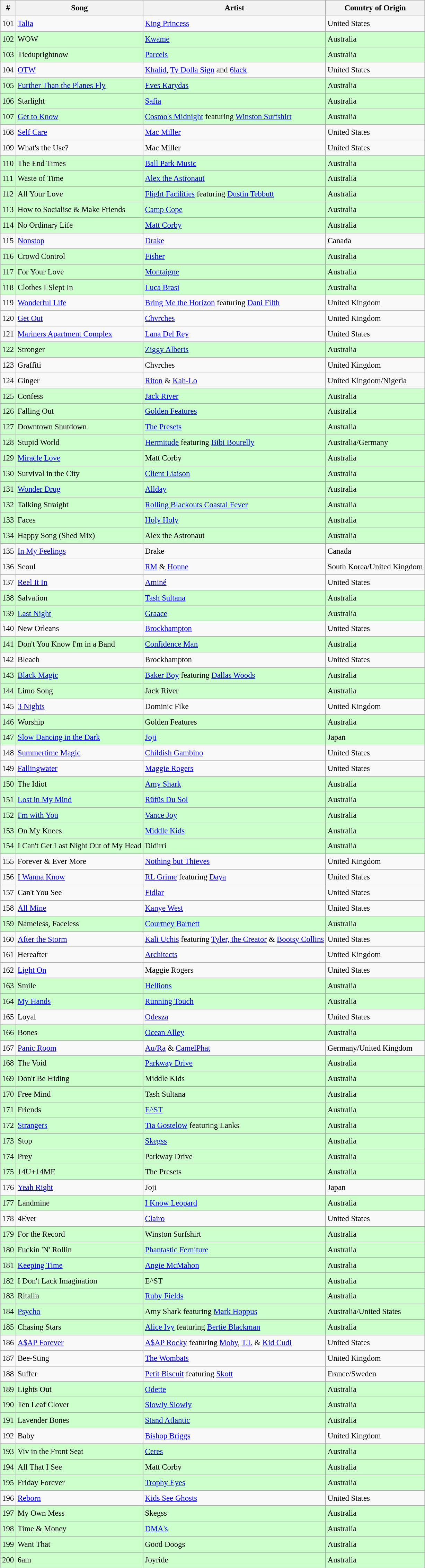<table class="wikitable sortable mw-collapsible mw-collapsed" style="font-size:0.95em;line-height:1.5em;">
<tr>
<th>#</th>
<th>Song</th>
<th>Artist</th>
<th>Country of Origin</th>
</tr>
<tr>
<td>101</td>
<td><a href='#'>Talia</a></td>
<td><a href='#'>King Princess</a></td>
<td>United States</td>
</tr>
<tr style="background-color: #ccffcc">
<td>102</td>
<td>WOW</td>
<td><a href='#'>Kwame</a></td>
<td>Australia</td>
</tr>
<tr style="background-color: #ccffcc">
<td>103</td>
<td>Tieduprightnow</td>
<td><a href='#'>Parcels</a></td>
<td>Australia</td>
</tr>
<tr>
<td>104</td>
<td><a href='#'>OTW</a></td>
<td><a href='#'>Khalid</a>, <a href='#'>Ty Dolla Sign</a> and <a href='#'>6lack</a></td>
<td>United States</td>
</tr>
<tr style="background-color: #ccffcc">
<td>105</td>
<td><a href='#'>Further Than the Planes Fly</a></td>
<td><a href='#'>Eves Karydas</a></td>
<td>Australia</td>
</tr>
<tr style="background-color: #ccffcc">
<td>106</td>
<td>Starlight</td>
<td><a href='#'>Safia</a></td>
<td>Australia</td>
</tr>
<tr style="background-color: #ccffcc">
<td>107</td>
<td><a href='#'>Get to Know</a></td>
<td><a href='#'>Cosmo's Midnight</a> featuring <a href='#'>Winston Surfshirt</a></td>
<td>Australia</td>
</tr>
<tr>
<td>108</td>
<td><a href='#'>Self Care</a></td>
<td><a href='#'>Mac Miller</a></td>
<td>United States</td>
</tr>
<tr>
<td>109</td>
<td>What's the Use?</td>
<td>Mac Miller</td>
<td>United States</td>
</tr>
<tr style="background-color: #ccffcc">
<td>110</td>
<td>The End Times</td>
<td><a href='#'>Ball Park Music</a></td>
<td>Australia</td>
</tr>
<tr style="background-color: #ccffcc">
<td>111</td>
<td>Waste of Time</td>
<td><a href='#'>Alex the Astronaut</a></td>
<td>Australia</td>
</tr>
<tr style="background-color: #ccffcc">
<td>112</td>
<td>All Your Love</td>
<td><a href='#'>Flight Facilities</a> featuring <a href='#'>Dustin Tebbutt</a></td>
<td>Australia</td>
</tr>
<tr style="background-color: #ccffcc">
<td>113</td>
<td>How to Socialise & Make Friends</td>
<td><a href='#'>Camp Cope</a></td>
<td>Australia</td>
</tr>
<tr style="background-color: #ccffcc">
<td>114</td>
<td>No Ordinary Life</td>
<td><a href='#'>Matt Corby</a></td>
<td>Australia</td>
</tr>
<tr>
<td>115</td>
<td><a href='#'>Nonstop</a></td>
<td><a href='#'>Drake</a></td>
<td>Canada</td>
</tr>
<tr style="background-color: #ccffcc">
<td>116</td>
<td>Crowd Control</td>
<td><a href='#'>Fisher</a></td>
<td>Australia</td>
</tr>
<tr style="background-color: #ccffcc">
<td>117</td>
<td>For Your Love</td>
<td><a href='#'>Montaigne</a></td>
<td>Australia</td>
</tr>
<tr style="background-color: #ccffcc">
<td>118</td>
<td>Clothes I Slept In</td>
<td><a href='#'>Luca Brasi</a></td>
<td>Australia</td>
</tr>
<tr>
<td>119</td>
<td><a href='#'>Wonderful Life</a></td>
<td><a href='#'>Bring Me the Horizon</a> featuring <a href='#'>Dani Filth</a></td>
<td>United Kingdom</td>
</tr>
<tr>
<td>120</td>
<td><a href='#'>Get Out</a></td>
<td><a href='#'>Chvrches</a></td>
<td>United Kingdom</td>
</tr>
<tr>
<td>121</td>
<td><a href='#'>Mariners Apartment Complex</a></td>
<td><a href='#'>Lana Del Rey</a></td>
<td>United States</td>
</tr>
<tr style="background-color: #ccffcc">
<td>122</td>
<td>Stronger</td>
<td><a href='#'>Ziggy Alberts</a></td>
<td>Australia</td>
</tr>
<tr>
<td>123</td>
<td>Graffiti</td>
<td>Chvrches</td>
<td>United Kingdom</td>
</tr>
<tr>
<td>124</td>
<td>Ginger</td>
<td><a href='#'>Riton</a> & <a href='#'>Kah-Lo</a></td>
<td>United Kingdom/Nigeria</td>
</tr>
<tr style="background-color: #ccffcc">
<td>125</td>
<td>Confess</td>
<td><a href='#'>Jack River</a></td>
<td>Australia</td>
</tr>
<tr style="background-color: #ccffcc">
<td>126</td>
<td>Falling Out</td>
<td><a href='#'>Golden Features</a></td>
<td>Australia</td>
</tr>
<tr style="background-color: #ccffcc">
<td>127</td>
<td>Downtown Shutdown</td>
<td><a href='#'>The Presets</a></td>
<td>Australia</td>
</tr>
<tr style="background-color: #ccffcc">
<td>128</td>
<td>Stupid World</td>
<td><a href='#'>Hermitude</a> featuring <a href='#'>Bibi Bourelly</a></td>
<td>Australia/Germany</td>
</tr>
<tr style="background-color: #ccffcc">
<td>129</td>
<td><a href='#'>Miracle Love</a></td>
<td>Matt Corby</td>
<td>Australia</td>
</tr>
<tr style="background-color: #ccffcc">
<td>130</td>
<td>Survival in the City</td>
<td><a href='#'>Client Liaison</a></td>
<td>Australia</td>
</tr>
<tr style="background-color: #ccffcc">
<td>131</td>
<td><a href='#'>Wonder Drug</a></td>
<td><a href='#'>Allday</a></td>
<td>Australia</td>
</tr>
<tr style="background-color: #ccffcc">
<td>132</td>
<td>Talking Straight</td>
<td><a href='#'>Rolling Blackouts Coastal Fever</a></td>
<td>Australia</td>
</tr>
<tr style="background-color: #ccffcc">
<td>133</td>
<td>Faces</td>
<td><a href='#'>Holy Holy</a></td>
<td>Australia</td>
</tr>
<tr style="background-color: #ccffcc">
<td>134</td>
<td>Happy Song (Shed Mix)</td>
<td>Alex the Astronaut</td>
<td>Australia</td>
</tr>
<tr>
<td>135</td>
<td><a href='#'>In My Feelings</a></td>
<td>Drake</td>
<td>Canada</td>
</tr>
<tr>
<td>136</td>
<td>Seoul</td>
<td><a href='#'>RM</a> & <a href='#'>Honne</a></td>
<td>South Korea/United Kingdom</td>
</tr>
<tr>
<td>137</td>
<td><a href='#'>Reel It In</a></td>
<td><a href='#'>Aminé</a></td>
<td>United States</td>
</tr>
<tr style="background-color: #ccffcc">
<td>138</td>
<td>Salvation</td>
<td><a href='#'>Tash Sultana</a></td>
<td>Australia</td>
</tr>
<tr style="background-color: #ccffcc">
<td>139</td>
<td><a href='#'>Last Night</a></td>
<td><a href='#'>Graace</a></td>
<td>Australia</td>
</tr>
<tr>
<td>140</td>
<td>New Orleans</td>
<td><a href='#'>Brockhampton</a></td>
<td>United States</td>
</tr>
<tr style="background-color: #ccffcc">
<td>141</td>
<td>Don't You Know I'm in a Band</td>
<td><a href='#'>Confidence Man</a></td>
<td>Australia</td>
</tr>
<tr>
<td>142</td>
<td>Bleach</td>
<td>Brockhampton</td>
<td>United States</td>
</tr>
<tr style="background-color: #ccffcc">
<td>143</td>
<td><a href='#'>Black Magic</a></td>
<td><a href='#'>Baker Boy</a> featuring <a href='#'>Dallas Woods</a></td>
<td>Australia</td>
</tr>
<tr style="background-color: #ccffcc">
<td>144</td>
<td>Limo Song</td>
<td>Jack River</td>
<td>Australia</td>
</tr>
<tr>
<td>145</td>
<td><a href='#'>3 Nights</a></td>
<td>Dominic Fike</td>
<td>United Kingdom</td>
</tr>
<tr style="background-color: #ccffcc">
<td>146</td>
<td>Worship</td>
<td>Golden Features</td>
<td>Australia</td>
</tr>
<tr style="background-color: #ccffcc">
<td>147</td>
<td><a href='#'>Slow Dancing in the Dark</a></td>
<td><a href='#'>Joji</a></td>
<td>Japan</td>
</tr>
<tr>
<td>148</td>
<td><a href='#'>Summertime Magic</a></td>
<td><a href='#'>Childish Gambino</a></td>
<td>United States</td>
</tr>
<tr>
<td>149</td>
<td><a href='#'>Fallingwater</a></td>
<td><a href='#'>Maggie Rogers</a></td>
<td>United States</td>
</tr>
<tr style="background-color: #ccffcc">
<td>150</td>
<td>The Idiot</td>
<td><a href='#'>Amy Shark</a></td>
<td>Australia</td>
</tr>
<tr style="background-color: #ccffcc">
<td>151</td>
<td><a href='#'>Lost in My Mind</a></td>
<td><a href='#'>Rüfüs Du Sol</a></td>
<td>Australia</td>
</tr>
<tr style="background-color: #ccffcc">
<td>152</td>
<td><a href='#'>I'm with You</a></td>
<td><a href='#'>Vance Joy</a></td>
<td>Australia</td>
</tr>
<tr style="background-color: #ccffcc">
<td>153</td>
<td>On My Knees</td>
<td><a href='#'>Middle Kids</a></td>
<td>Australia</td>
</tr>
<tr style="background-color: #ccffcc">
<td>154</td>
<td>I Can't Get Last Night Out of My Head</td>
<td>Didirri</td>
<td>Australia</td>
</tr>
<tr>
<td>155</td>
<td>Forever & Ever More</td>
<td><a href='#'>Nothing but Thieves</a></td>
<td>United Kingdom</td>
</tr>
<tr>
<td>156</td>
<td><a href='#'>I Wanna Know</a></td>
<td><a href='#'>RL Grime</a> featuring <a href='#'>Daya</a></td>
<td>United States</td>
</tr>
<tr>
<td>157</td>
<td>Can't You See</td>
<td><a href='#'>Fidlar</a></td>
<td>United States</td>
</tr>
<tr>
<td>158</td>
<td><a href='#'>All Mine</a></td>
<td><a href='#'>Kanye West</a></td>
<td>United States</td>
</tr>
<tr style="background-color: #ccffcc">
<td>159</td>
<td>Nameless, Faceless</td>
<td><a href='#'>Courtney Barnett</a></td>
<td>Australia</td>
</tr>
<tr>
<td>160</td>
<td><a href='#'>After the Storm</a></td>
<td><a href='#'>Kali Uchis</a> featuring <a href='#'>Tyler, the Creator</a> & <a href='#'>Bootsy Collins</a></td>
<td>United States</td>
</tr>
<tr>
<td>161</td>
<td>Hereafter</td>
<td><a href='#'>Architects</a></td>
<td>United Kingdom</td>
</tr>
<tr>
<td>162</td>
<td><a href='#'>Light On</a></td>
<td>Maggie Rogers</td>
<td>United States</td>
</tr>
<tr style="background-color: #ccffcc">
<td>163</td>
<td>Smile</td>
<td><a href='#'>Hellions</a></td>
<td>Australia</td>
</tr>
<tr style="background-color: #ccffcc">
<td>164</td>
<td><a href='#'>My Hands</a></td>
<td><a href='#'>Running Touch</a></td>
<td>Australia</td>
</tr>
<tr>
<td>165</td>
<td>Loyal</td>
<td><a href='#'>Odesza</a></td>
<td>United States</td>
</tr>
<tr style="background-color: #ccffcc">
<td>166</td>
<td>Bones</td>
<td><a href='#'>Ocean Alley</a></td>
<td>Australia</td>
</tr>
<tr>
<td>167</td>
<td><a href='#'>Panic Room</a></td>
<td><a href='#'>Au/Ra</a> & <a href='#'>CamelPhat</a></td>
<td>Germany/United Kingdom</td>
</tr>
<tr style="background-color: #ccffcc">
<td>168</td>
<td>The Void</td>
<td><a href='#'>Parkway Drive</a></td>
<td>Australia</td>
</tr>
<tr style="background-color: #ccffcc">
<td>169</td>
<td>Don't Be Hiding</td>
<td>Middle Kids</td>
<td>Australia</td>
</tr>
<tr style="background-color: #ccffcc">
<td>170</td>
<td>Free Mind</td>
<td>Tash Sultana</td>
<td>Australia</td>
</tr>
<tr style="background-color: #ccffcc">
<td>171</td>
<td>Friends</td>
<td><a href='#'>E^ST</a></td>
<td>Australia</td>
</tr>
<tr style="background-color: #ccffcc">
<td>172</td>
<td><a href='#'>Strangers</a></td>
<td><a href='#'>Tia Gostelow</a> featuring Lanks</td>
<td>Australia</td>
</tr>
<tr style="background-color: #ccffcc">
<td>173</td>
<td>Stop</td>
<td><a href='#'>Skegss</a></td>
<td>Australia</td>
</tr>
<tr style="background-color: #ccffcc">
<td>174</td>
<td>Prey</td>
<td>Parkway Drive</td>
<td>Australia</td>
</tr>
<tr style="background-color: #ccffcc">
<td>175</td>
<td>14U+14ME</td>
<td>The Presets</td>
<td>Australia</td>
</tr>
<tr>
<td>176</td>
<td><a href='#'>Yeah Right</a></td>
<td>Joji</td>
<td>Japan</td>
</tr>
<tr style="background-color: #ccffcc">
<td>177</td>
<td>Landmine</td>
<td><a href='#'>I Know Leopard</a></td>
<td>Australia</td>
</tr>
<tr>
<td>178</td>
<td>4Ever</td>
<td><a href='#'>Clairo</a></td>
<td>United States</td>
</tr>
<tr style="background-color: #ccffcc">
<td>179</td>
<td>For the Record</td>
<td>Winston Surfshirt</td>
<td>Australia</td>
</tr>
<tr style="background-color: #ccffcc">
<td>180</td>
<td>Fuckin 'N' Rollin</td>
<td><a href='#'>Phantastic Ferniture</a></td>
<td>Australia</td>
</tr>
<tr style="background-color: #ccffcc">
<td>181</td>
<td><a href='#'>Keeping Time</a></td>
<td><a href='#'>Angie McMahon</a></td>
<td>Australia</td>
</tr>
<tr style="background-color: #ccffcc">
<td>182</td>
<td>I Don't Lack Imagination</td>
<td>E^ST</td>
<td>Australia</td>
</tr>
<tr style="background-color: #ccffcc">
<td>183</td>
<td>Ritalin</td>
<td><a href='#'>Ruby Fields</a></td>
<td>Australia</td>
</tr>
<tr style="background-color: #ccffcc">
<td>184</td>
<td><a href='#'>Psycho</a></td>
<td>Amy Shark featuring <a href='#'>Mark Hoppus</a></td>
<td>Australia/United States</td>
</tr>
<tr style="background-color: #ccffcc">
<td>185</td>
<td>Chasing Stars</td>
<td><a href='#'>Alice Ivy</a> featuring <a href='#'>Bertie Blackman</a></td>
<td>Australia</td>
</tr>
<tr>
<td>186</td>
<td><a href='#'>A$AP Forever</a></td>
<td><a href='#'>A$AP Rocky</a> featuring <a href='#'>Moby</a>, <a href='#'>T.I.</a> & <a href='#'>Kid Cudi</a></td>
<td>United States</td>
</tr>
<tr>
<td>187</td>
<td>Bee-Sting</td>
<td><a href='#'>The Wombats</a></td>
<td>United Kingdom</td>
</tr>
<tr>
<td>188</td>
<td>Suffer</td>
<td><a href='#'>Petit Biscuit</a> featuring <a href='#'>Skott</a></td>
<td>France/Sweden</td>
</tr>
<tr style="background-color: #ccffcc">
<td>189</td>
<td>Lights Out</td>
<td><a href='#'>Odette</a></td>
<td>Australia</td>
</tr>
<tr style="background-color: #ccffcc">
<td>190</td>
<td>Ten Leaf Clover</td>
<td><a href='#'>Slowly Slowly</a></td>
<td>Australia</td>
</tr>
<tr style="background-color: #ccffcc">
<td>191</td>
<td>Lavender Bones</td>
<td><a href='#'>Stand Atlantic</a></td>
<td>Australia</td>
</tr>
<tr>
<td>192</td>
<td>Baby</td>
<td><a href='#'>Bishop Briggs</a></td>
<td>United Kingdom</td>
</tr>
<tr style="background-color: #ccffcc">
<td>193</td>
<td>Viv in the Front Seat</td>
<td><a href='#'>Ceres</a></td>
<td>Australia</td>
</tr>
<tr style="background-color: #ccffcc">
<td>194</td>
<td>All That I See</td>
<td>Matt Corby</td>
<td>Australia</td>
</tr>
<tr style="background-color: #ccffcc">
<td>195</td>
<td>Friday Forever</td>
<td><a href='#'>Trophy Eyes</a></td>
<td>Australia</td>
</tr>
<tr>
<td>196</td>
<td><a href='#'>Reborn</a></td>
<td><a href='#'>Kids See Ghosts</a></td>
<td>United States</td>
</tr>
<tr style="background-color: #ccffcc">
<td>197</td>
<td>My Own Mess</td>
<td>Skegss</td>
<td>Australia</td>
</tr>
<tr style="background-color: #ccffcc">
<td>198</td>
<td>Time & Money</td>
<td><a href='#'>DMA's</a></td>
<td>Australia</td>
</tr>
<tr style="background-color: #ccffcc">
<td>199</td>
<td>Want That</td>
<td>Good Doogs</td>
<td>Australia</td>
</tr>
<tr style="background-color: #ccffcc">
<td>200</td>
<td>6am</td>
<td>Joyride</td>
<td>Australia</td>
</tr>
</table>
